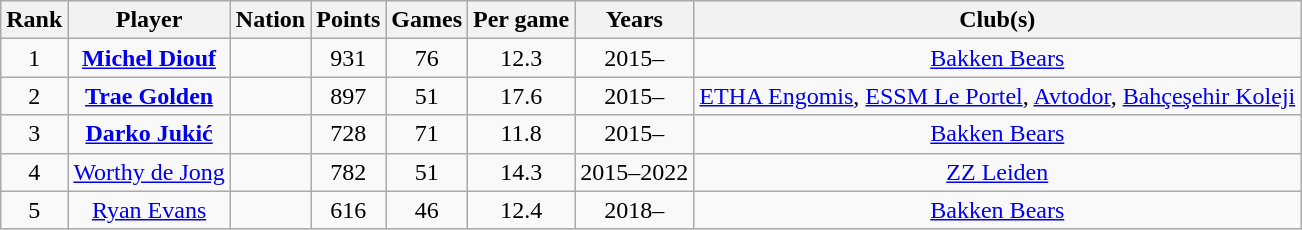<table class="wikitable" style="text-align:center;">
<tr>
<th>Rank</th>
<th>Player</th>
<th>Nation</th>
<th>Points</th>
<th>Games</th>
<th>Per game</th>
<th>Years</th>
<th>Club(s)</th>
</tr>
<tr>
<td>1</td>
<td><strong><a href='#'>Michel Diouf</a></strong></td>
<td></td>
<td>931</td>
<td>76</td>
<td>12.3</td>
<td>2015–</td>
<td><a href='#'>Bakken Bears</a></td>
</tr>
<tr>
<td>2</td>
<td><strong><a href='#'>Trae Golden</a></strong></td>
<td></td>
<td>897</td>
<td>51</td>
<td>17.6</td>
<td>2015–</td>
<td><a href='#'>ETHA Engomis</a>, <a href='#'>ESSM Le Portel</a>, <a href='#'>Avtodor</a>, <a href='#'>Bahçeşehir Koleji</a></td>
</tr>
<tr>
<td>3</td>
<td><strong><a href='#'>Darko Jukić</a></strong></td>
<td></td>
<td>728</td>
<td>71</td>
<td>11.8</td>
<td>2015–</td>
<td><a href='#'>Bakken Bears</a></td>
</tr>
<tr>
<td>4</td>
<td><a href='#'>Worthy de Jong</a></td>
<td></td>
<td>782</td>
<td>51</td>
<td>14.3</td>
<td>2015–2022</td>
<td><a href='#'>ZZ Leiden</a></td>
</tr>
<tr>
<td>5</td>
<td><a href='#'>Ryan Evans</a></td>
<td></td>
<td>616</td>
<td>46</td>
<td>12.4</td>
<td>2018–</td>
<td><a href='#'>Bakken Bears</a></td>
</tr>
</table>
